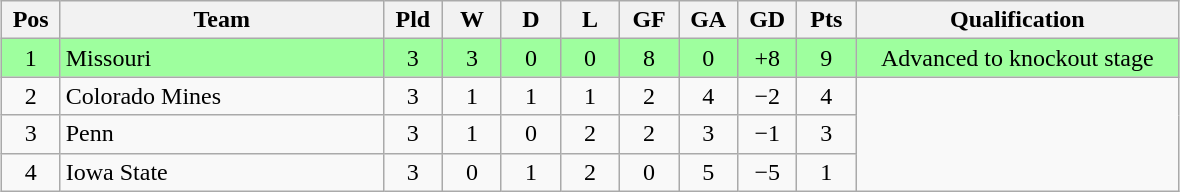<table class="wikitable" style="text-align:center; margin: 1em auto">
<tr>
<th style="width:2em">Pos</th>
<th style="width:13em">Team</th>
<th style="width:2em">Pld</th>
<th style="width:2em">W</th>
<th style="width:2em">D</th>
<th style="width:2em">L</th>
<th style="width:2em">GF</th>
<th style="width:2em">GA</th>
<th style="width:2em">GD</th>
<th style="width:2em">Pts</th>
<th style="width:13em">Qualification</th>
</tr>
<tr bgcolor="#9eff9e">
<td>1</td>
<td style="text-align:left">Missouri</td>
<td>3</td>
<td>3</td>
<td>0</td>
<td>0</td>
<td>8</td>
<td>0</td>
<td>+8</td>
<td>9</td>
<td>Advanced to knockout stage</td>
</tr>
<tr>
<td>2</td>
<td style="text-align:left">Colorado Mines</td>
<td>3</td>
<td>1</td>
<td>1</td>
<td>1</td>
<td>2</td>
<td>4</td>
<td>−2</td>
<td>4</td>
</tr>
<tr>
<td>3</td>
<td style="text-align:left">Penn</td>
<td>3</td>
<td>1</td>
<td>0</td>
<td>2</td>
<td>2</td>
<td>3</td>
<td>−1</td>
<td>3</td>
</tr>
<tr>
<td>4</td>
<td style="text-align:left">Iowa State</td>
<td>3</td>
<td>0</td>
<td>1</td>
<td>2</td>
<td>0</td>
<td>5</td>
<td>−5</td>
<td>1</td>
</tr>
</table>
